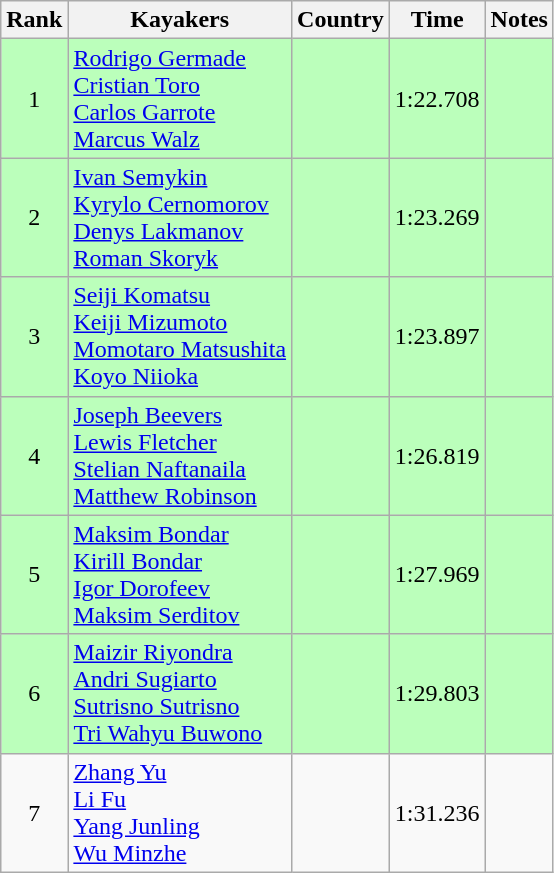<table class="wikitable" style="text-align:center">
<tr>
<th>Rank</th>
<th>Kayakers</th>
<th>Country</th>
<th>Time</th>
<th>Notes</th>
</tr>
<tr bgcolor=bbffbb>
<td>1</td>
<td align="left"><a href='#'>Rodrigo Germade</a><br><a href='#'>Cristian Toro</a><br><a href='#'>Carlos Garrote</a><br><a href='#'>Marcus Walz</a></td>
<td align="left"></td>
<td>1:22.708</td>
<td></td>
</tr>
<tr bgcolor=bbffbb>
<td>2</td>
<td align="left"><a href='#'>Ivan Semykin</a><br><a href='#'>Kyrylo Cernomorov</a><br><a href='#'>Denys Lakmanov</a><br><a href='#'>Roman Skoryk</a></td>
<td align="left"></td>
<td>1:23.269</td>
<td></td>
</tr>
<tr bgcolor=bbffbb>
<td>3</td>
<td align="left"><a href='#'>Seiji Komatsu</a><br><a href='#'>Keiji Mizumoto</a><br><a href='#'>Momotaro Matsushita</a><br><a href='#'>Koyo Niioka</a></td>
<td align="left"></td>
<td>1:23.897</td>
<td></td>
</tr>
<tr bgcolor=bbffbb>
<td>4</td>
<td align="left"><a href='#'>Joseph Beevers</a><br><a href='#'>Lewis Fletcher</a><br><a href='#'>Stelian Naftanaila</a><br><a href='#'>Matthew Robinson</a></td>
<td align="left"></td>
<td>1:26.819</td>
<td></td>
</tr>
<tr bgcolor=bbffbb>
<td>5</td>
<td align="left"><a href='#'>Maksim Bondar</a><br><a href='#'>Kirill Bondar</a><br><a href='#'>Igor Dorofeev</a><br><a href='#'>Maksim Serditov</a></td>
<td align="left"></td>
<td>1:27.969</td>
<td></td>
</tr>
<tr bgcolor=bbffbb>
<td>6</td>
<td align="left"><a href='#'>Maizir Riyondra</a><br><a href='#'>Andri Sugiarto</a><br><a href='#'>Sutrisno Sutrisno</a><br><a href='#'>Tri Wahyu Buwono</a></td>
<td align="left"></td>
<td>1:29.803</td>
<td></td>
</tr>
<tr>
<td>7</td>
<td align="left"><a href='#'>Zhang Yu</a><br><a href='#'>Li Fu</a><br><a href='#'>Yang Junling</a><br><a href='#'>Wu Minzhe</a></td>
<td align="left"></td>
<td>1:31.236</td>
<td></td>
</tr>
</table>
